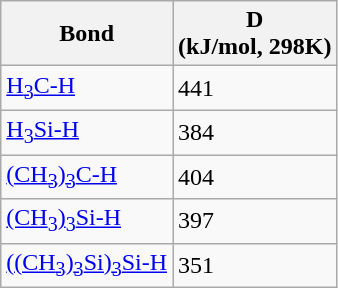<table class="wikitable">
<tr>
<th>Bond</th>
<th>D<br>(kJ/mol, 298K)</th>
</tr>
<tr>
<td><a href='#'>H<sub>3</sub>C-H</a></td>
<td>441</td>
</tr>
<tr>
<td><a href='#'>H<sub>3</sub>Si-H</a></td>
<td>384</td>
</tr>
<tr>
<td><a href='#'>(CH<sub>3</sub>)<sub>3</sub>C-H</a></td>
<td>404</td>
</tr>
<tr>
<td><a href='#'>(CH<sub>3</sub>)<sub>3</sub>Si-H</a></td>
<td>397</td>
</tr>
<tr>
<td><a href='#'>((CH<sub>3</sub>)<sub>3</sub>Si)<sub>3</sub>Si-H</a></td>
<td>351</td>
</tr>
</table>
